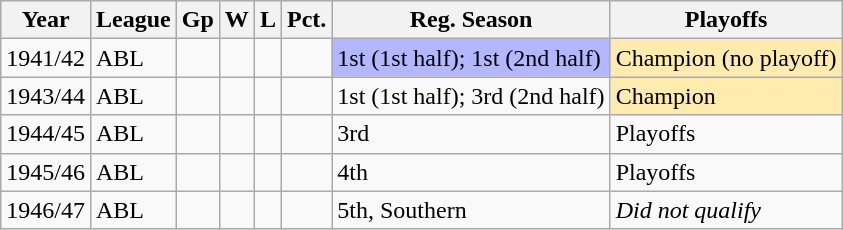<table class="wikitable">
<tr>
<th>Year</th>
<th>League</th>
<th>Gp</th>
<th>W</th>
<th>L</th>
<th>Pct.</th>
<th>Reg. Season</th>
<th>Playoffs</th>
</tr>
<tr>
<td>1941/42</td>
<td>ABL</td>
<td></td>
<td></td>
<td></td>
<td></td>
<td bgcolor="B3B7FF">1st (1st half); 1st (2nd half)</td>
<td bgcolor="FFEBAD">Champion (no playoff)</td>
</tr>
<tr>
<td>1943/44</td>
<td>ABL</td>
<td></td>
<td></td>
<td></td>
<td></td>
<td>1st (1st half); 3rd (2nd half)</td>
<td bgcolor="FFEBAD">Champion</td>
</tr>
<tr>
<td>1944/45</td>
<td>ABL</td>
<td></td>
<td></td>
<td></td>
<td></td>
<td>3rd</td>
<td>Playoffs</td>
</tr>
<tr>
<td>1945/46</td>
<td>ABL</td>
<td></td>
<td></td>
<td></td>
<td></td>
<td>4th</td>
<td>Playoffs</td>
</tr>
<tr>
<td>1946/47</td>
<td>ABL</td>
<td></td>
<td></td>
<td></td>
<td></td>
<td>5th, Southern</td>
<td><em>Did not qualify</em></td>
</tr>
</table>
